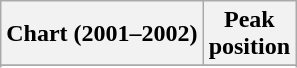<table class="wikitable sortable plainrowheaders" style="text-align:center">
<tr>
<th scope="col">Chart (2001–2002)</th>
<th scope="col">Peak<br>position</th>
</tr>
<tr>
</tr>
<tr>
</tr>
<tr>
</tr>
<tr>
</tr>
<tr>
</tr>
<tr>
</tr>
</table>
